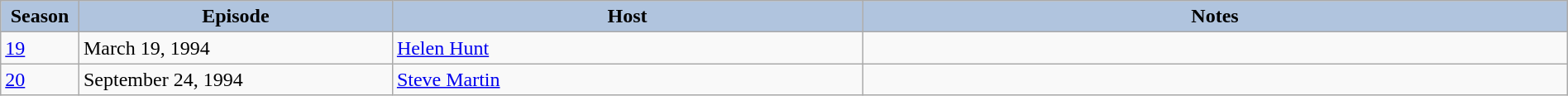<table class="wikitable" style="width:100%;">
<tr>
<th style="background:#B0C4DE;" width="5%">Season</th>
<th style="background:#B0C4DE;" width="20%">Episode</th>
<th style="background:#B0C4DE;" width="30%">Host</th>
<th style="background:#B0C4DE;" width="45%">Notes</th>
</tr>
<tr>
<td><a href='#'>19</a></td>
<td>March 19, 1994</td>
<td><a href='#'>Helen Hunt</a></td>
<td></td>
</tr>
<tr>
<td><a href='#'>20</a></td>
<td>September 24, 1994</td>
<td><a href='#'>Steve Martin</a></td>
<td></td>
</tr>
</table>
